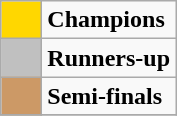<table class="wikitable" style="text-align:center">
<tr>
<td style="background:gold" width="20"></td>
<td align="left"><strong>Champions</strong></td>
</tr>
<tr>
<td style="background:silver" width="20"></td>
<td align="left"><strong>Runners-up</strong></td>
</tr>
<tr>
<td style="background:#cc9966" width="20"></td>
<td align="left"><strong>Semi-finals</strong></td>
</tr>
<tr>
</tr>
</table>
